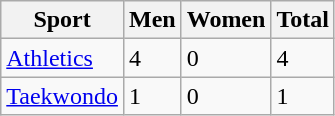<table class="wikitable sortable">
<tr>
<th>Sport</th>
<th>Men</th>
<th>Women</th>
<th>Total</th>
</tr>
<tr>
<td><a href='#'>Athletics</a></td>
<td>4</td>
<td>0</td>
<td>4</td>
</tr>
<tr>
<td><a href='#'>Taekwondo</a></td>
<td>1</td>
<td>0</td>
<td>1</td>
</tr>
</table>
